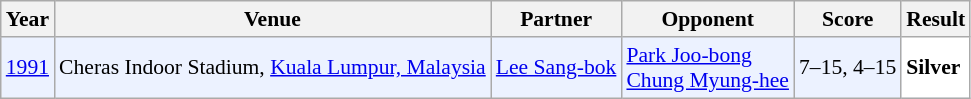<table class="sortable wikitable" style="font-size: 90%;">
<tr>
<th>Year</th>
<th>Venue</th>
<th>Partner</th>
<th>Opponent</th>
<th>Score</th>
<th>Result</th>
</tr>
<tr style="background:#ECF2FF">
<td align="center"><a href='#'>1991</a></td>
<td align="left">Cheras Indoor Stadium, <a href='#'>Kuala Lumpur, Malaysia</a></td>
<td align="left"> <a href='#'>Lee Sang-bok</a></td>
<td align="left"> <a href='#'>Park Joo-bong</a> <br>  <a href='#'>Chung Myung-hee</a></td>
<td align="left">7–15, 4–15</td>
<td style="text-align:left; background:white"> <strong>Silver</strong></td>
</tr>
</table>
